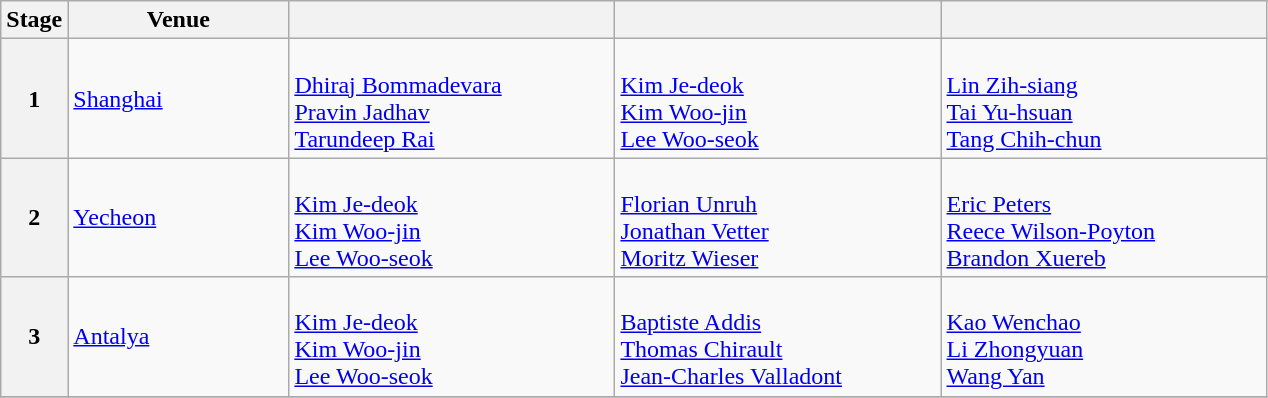<table class="wikitable">
<tr>
<th>Stage</th>
<th width=140>Venue</th>
<th width=210></th>
<th width=210></th>
<th width=210></th>
</tr>
<tr>
<th>1</th>
<td> <a href='#'>Shanghai</a></td>
<td> <br> <a href='#'>Dhiraj Bommadevara</a> <br> <a href='#'>Pravin Jadhav</a> <br> <a href='#'>Tarundeep Rai</a></td>
<td> <br> <a href='#'>Kim Je-deok</a> <br> <a href='#'>Kim Woo-jin</a> <br> <a href='#'>Lee Woo-seok</a></td>
<td> <br> <a href='#'>Lin Zih-siang</a> <br> <a href='#'>Tai Yu-hsuan</a> <br> <a href='#'>Tang Chih-chun</a></td>
</tr>
<tr>
<th>2</th>
<td> <a href='#'>Yecheon</a></td>
<td> <br> <a href='#'>Kim Je-deok</a> <br> <a href='#'>Kim Woo-jin</a> <br> <a href='#'>Lee Woo-seok</a></td>
<td> <br> <a href='#'>Florian Unruh</a> <br> <a href='#'>Jonathan Vetter</a> <br> <a href='#'>Moritz Wieser</a></td>
<td> <br> <a href='#'>Eric Peters</a> <br> <a href='#'>Reece Wilson-Poyton</a> <br> <a href='#'>Brandon Xuereb</a></td>
</tr>
<tr>
<th>3</th>
<td> <a href='#'>Antalya</a></td>
<td> <br> <a href='#'>Kim Je-deok</a> <br> <a href='#'>Kim Woo-jin</a> <br> <a href='#'>Lee Woo-seok</a></td>
<td>  <br> <a href='#'>Baptiste Addis</a> <br> <a href='#'>Thomas Chirault</a> <br> <a href='#'>Jean-Charles Valladont</a></td>
<td> <br> <a href='#'>Kao Wenchao</a> <br> <a href='#'>Li Zhongyuan</a> <br> <a href='#'>Wang Yan</a></td>
</tr>
<tr>
</tr>
</table>
